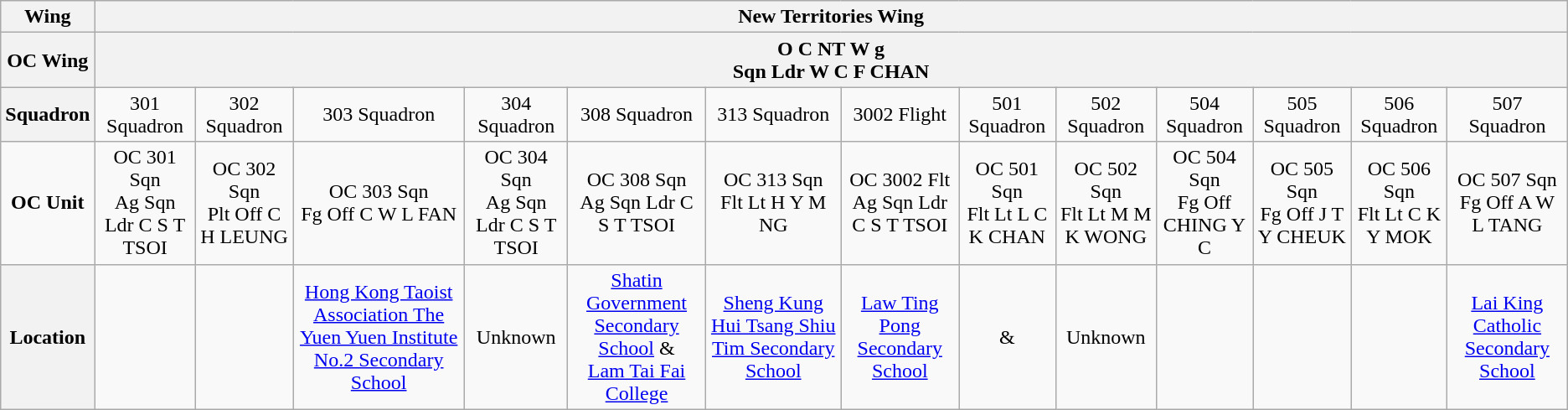<table class="wikitable" style="text-align: center">
<tr>
<th>Wing</th>
<th colspan="13">New Territories Wing</th>
</tr>
<tr>
<th>OC Wing</th>
<th colspan="13">O C NT W g<br>Sqn Ldr W C F CHAN</th>
</tr>
<tr>
<th>Squadron</th>
<td>301 Squadron</td>
<td>302 Squadron</td>
<td>303 Squadron</td>
<td>304 Squadron</td>
<td>308 Squadron</td>
<td>313 Squadron</td>
<td>3002  Flight</td>
<td>501 Squadron</td>
<td>502 Squadron</td>
<td>504 Squadron</td>
<td>505 Squadron</td>
<td>506 Squadron</td>
<td>507 Squadron</td>
</tr>
<tr>
<td><strong>OC Unit</strong></td>
<td>OC 301 Sqn<br>Ag Sqn Ldr C S T TSOI</td>
<td>OC 302 Sqn<br>Plt Off C H LEUNG</td>
<td>OC 303 Sqn<br>Fg Off C W L FAN</td>
<td>OC 304 Sqn<br>Ag Sqn Ldr C S T TSOI</td>
<td>OC 308 Sqn<br>Ag Sqn Ldr C S T TSOI</td>
<td>OC 313 Sqn<br>Flt Lt H Y M NG</td>
<td>OC 3002 Flt<br>Ag Sqn Ldr C S T TSOI</td>
<td>OC 501 Sqn<br>Flt Lt L C K CHAN</td>
<td>OC 502 Sqn<br>Flt Lt M M K WONG</td>
<td>OC 504 Sqn<br>Fg Off CHING Y C</td>
<td>OC 505 Sqn<br>Fg Off J T Y CHEUK</td>
<td>OC 506 Sqn<br>Flt Lt C K Y MOK</td>
<td>OC 507 Sqn<br>Fg Off A W L TANG</td>
</tr>
<tr>
<th>Location</th>
<td></td>
<td></td>
<td><a href='#'>Hong Kong Taoist Association The Yuen Yuen Institute No.2 Secondary School</a></td>
<td>Unknown</td>
<td><a href='#'>Shatin Government Secondary School</a> &<br><a href='#'>Lam Tai Fai College</a></td>
<td><a href='#'>Sheng Kung Hui Tsang Shiu Tim Secondary School</a></td>
<td><a href='#'>Law Ting Pong Secondary School</a></td>
<td> & </td>
<td>Unknown</td>
<td></td>
<td></td>
<td></td>
<td><a href='#'>Lai King Catholic Secondary School</a></td>
</tr>
</table>
